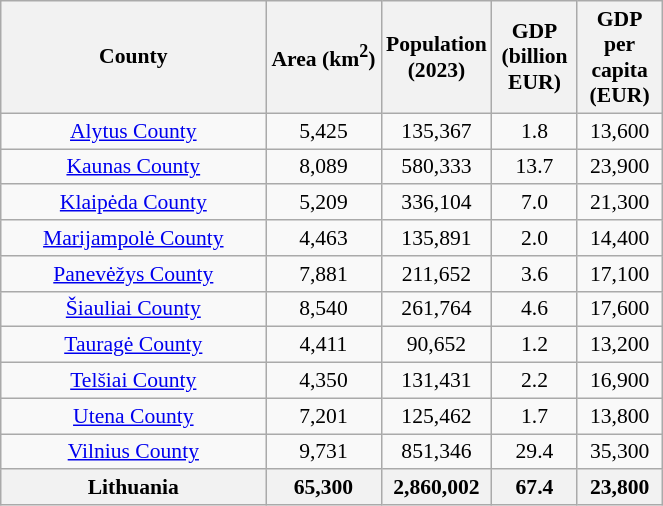<table class="sortable wikitable" style="text-align:center; font-size:90%;">
<tr>
<th style="width:170px;">County</th>
<th style="width:70px;">Area (km<sup>2</sup>)</th>
<th style="width:50px;">Population (2023)</th>
<th style="width:50px;">GDP (billion EUR)</th>
<th style="width:50px;">GDP per capita (EUR)</th>
</tr>
<tr>
<td><a href='#'>Alytus County</a></td>
<td>5,425</td>
<td>135,367</td>
<td>1.8</td>
<td>13,600</td>
</tr>
<tr>
<td><a href='#'>Kaunas County</a></td>
<td>8,089</td>
<td>580,333</td>
<td>13.7</td>
<td>23,900</td>
</tr>
<tr>
<td><a href='#'>Klaipėda County</a></td>
<td>5,209</td>
<td>336,104</td>
<td>7.0</td>
<td>21,300</td>
</tr>
<tr>
<td><a href='#'>Marijampolė County</a></td>
<td>4,463</td>
<td>135,891</td>
<td>2.0</td>
<td>14,400</td>
</tr>
<tr>
<td><a href='#'>Panevėžys County</a></td>
<td>7,881</td>
<td>211,652</td>
<td>3.6</td>
<td>17,100</td>
</tr>
<tr>
<td><a href='#'>Šiauliai County</a></td>
<td>8,540</td>
<td>261,764</td>
<td>4.6</td>
<td>17,600</td>
</tr>
<tr>
<td><a href='#'>Tauragė County</a></td>
<td>4,411</td>
<td>90,652</td>
<td>1.2</td>
<td>13,200</td>
</tr>
<tr>
<td><a href='#'>Telšiai County</a></td>
<td>4,350</td>
<td>131,431</td>
<td>2.2</td>
<td>16,900</td>
</tr>
<tr>
<td><a href='#'>Utena County</a></td>
<td>7,201</td>
<td>125,462</td>
<td>1.7</td>
<td>13,800</td>
</tr>
<tr>
<td><a href='#'>Vilnius County</a></td>
<td>9,731</td>
<td>851,346</td>
<td>29.4</td>
<td>35,300</td>
</tr>
<tr>
<th>Lithuania</th>
<th>65,300</th>
<th>2,860,002</th>
<th>67.4</th>
<th>23,800</th>
</tr>
</table>
